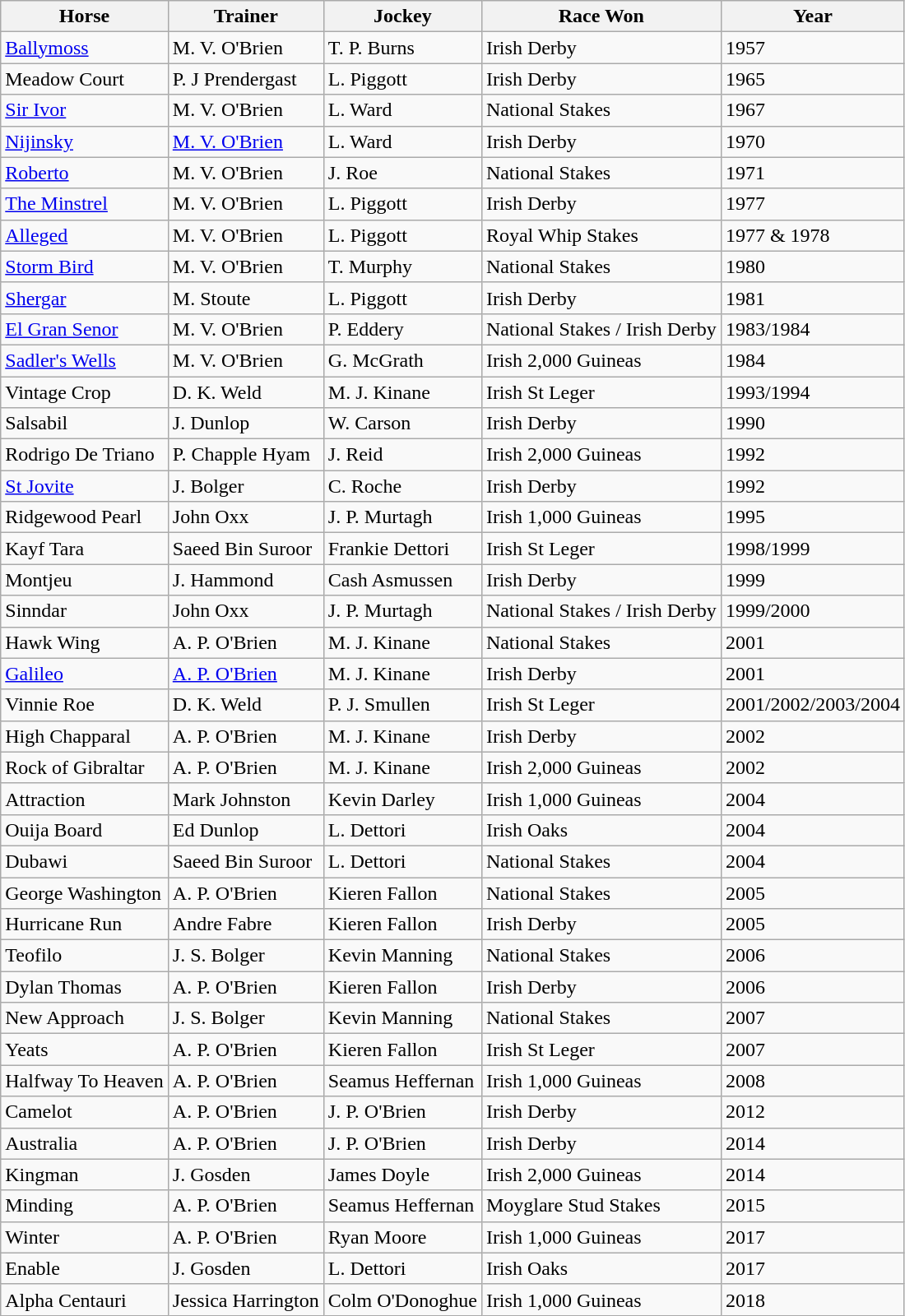<table class="wikitable">
<tr>
<th>Horse</th>
<th>Trainer</th>
<th>Jockey</th>
<th>Race Won</th>
<th>Year</th>
</tr>
<tr>
<td><a href='#'>Ballymoss</a></td>
<td>M. V. O'Brien</td>
<td>T. P. Burns</td>
<td>Irish Derby</td>
<td>1957</td>
</tr>
<tr>
<td>Meadow Court</td>
<td>P. J Prendergast</td>
<td>L. Piggott</td>
<td>Irish Derby</td>
<td>1965</td>
</tr>
<tr>
<td><a href='#'>Sir Ivor</a></td>
<td>M. V. O'Brien</td>
<td>L. Ward</td>
<td>National Stakes</td>
<td>1967</td>
</tr>
<tr>
<td><a href='#'> Nijinsky</a></td>
<td><a href='#'> M. V. O'Brien</a></td>
<td>L. Ward</td>
<td>Irish Derby</td>
<td>1970</td>
</tr>
<tr>
<td><a href='#'> Roberto</a></td>
<td>M. V. O'Brien</td>
<td>J. Roe</td>
<td>National Stakes</td>
<td>1971</td>
</tr>
<tr>
<td><a href='#'>The Minstrel</a></td>
<td>M. V. O'Brien</td>
<td>L. Piggott</td>
<td>Irish Derby</td>
<td>1977</td>
</tr>
<tr>
<td><a href='#'>Alleged</a></td>
<td>M. V. O'Brien</td>
<td>L. Piggott</td>
<td>Royal Whip Stakes</td>
<td>1977 & 1978</td>
</tr>
<tr>
<td><a href='#'>Storm Bird</a></td>
<td>M. V. O'Brien</td>
<td>T. Murphy</td>
<td>National Stakes</td>
<td>1980</td>
</tr>
<tr>
<td><a href='#'>Shergar</a></td>
<td>M. Stoute</td>
<td>L. Piggott</td>
<td>Irish Derby</td>
<td>1981</td>
</tr>
<tr>
<td><a href='#'>El Gran Senor</a></td>
<td>M. V. O'Brien</td>
<td>P. Eddery</td>
<td>National Stakes / Irish Derby</td>
<td>1983/1984</td>
</tr>
<tr>
<td><a href='#'>Sadler's Wells</a></td>
<td>M. V. O'Brien</td>
<td>G. McGrath</td>
<td>Irish 2,000 Guineas</td>
<td>1984</td>
</tr>
<tr>
<td>Vintage Crop</td>
<td>D. K. Weld</td>
<td>M. J. Kinane</td>
<td>Irish St Leger</td>
<td>1993/1994</td>
</tr>
<tr>
<td>Salsabil</td>
<td>J. Dunlop</td>
<td>W. Carson</td>
<td>Irish Derby</td>
<td>1990</td>
</tr>
<tr>
<td>Rodrigo De Triano</td>
<td>P. Chapple Hyam</td>
<td>J. Reid</td>
<td>Irish 2,000 Guineas</td>
<td>1992</td>
</tr>
<tr>
<td><a href='#'>St Jovite</a></td>
<td>J. Bolger</td>
<td>C. Roche</td>
<td>Irish Derby</td>
<td>1992</td>
</tr>
<tr>
<td>Ridgewood Pearl</td>
<td>John Oxx</td>
<td>J. P. Murtagh</td>
<td>Irish 1,000 Guineas</td>
<td>1995</td>
</tr>
<tr>
<td>Kayf Tara</td>
<td>Saeed Bin Suroor</td>
<td>Frankie Dettori</td>
<td>Irish St Leger</td>
<td>1998/1999</td>
</tr>
<tr>
<td>Montjeu</td>
<td>J. Hammond</td>
<td>Cash Asmussen</td>
<td>Irish Derby</td>
<td>1999</td>
</tr>
<tr>
<td>Sinndar</td>
<td>John Oxx</td>
<td>J. P. Murtagh</td>
<td>National Stakes / Irish Derby</td>
<td>1999/2000</td>
</tr>
<tr>
<td>Hawk Wing</td>
<td>A. P. O'Brien</td>
<td>M. J. Kinane</td>
<td>National Stakes</td>
<td>2001</td>
</tr>
<tr>
<td><a href='#'> Galileo</a></td>
<td><a href='#'>A. P. O'Brien</a></td>
<td>M. J. Kinane</td>
<td>Irish Derby</td>
<td>2001</td>
</tr>
<tr>
<td>Vinnie Roe</td>
<td>D. K. Weld</td>
<td>P. J. Smullen</td>
<td>Irish St Leger</td>
<td>2001/2002/2003/2004</td>
</tr>
<tr>
<td>High Chapparal</td>
<td>A. P. O'Brien</td>
<td>M. J. Kinane</td>
<td>Irish Derby</td>
<td>2002</td>
</tr>
<tr>
<td>Rock of Gibraltar</td>
<td>A. P. O'Brien</td>
<td>M. J. Kinane</td>
<td>Irish 2,000 Guineas</td>
<td>2002</td>
</tr>
<tr>
<td>Attraction</td>
<td>Mark Johnston</td>
<td>Kevin Darley</td>
<td>Irish 1,000 Guineas</td>
<td>2004</td>
</tr>
<tr>
<td>Ouija Board</td>
<td>Ed Dunlop</td>
<td>L. Dettori</td>
<td>Irish Oaks</td>
<td>2004</td>
</tr>
<tr>
<td>Dubawi</td>
<td>Saeed Bin Suroor</td>
<td>L. Dettori</td>
<td>National Stakes</td>
<td>2004</td>
</tr>
<tr>
<td>George Washington</td>
<td>A. P. O'Brien</td>
<td>Kieren Fallon</td>
<td>National Stakes</td>
<td>2005</td>
</tr>
<tr>
<td>Hurricane Run</td>
<td>Andre Fabre</td>
<td>Kieren Fallon</td>
<td>Irish Derby</td>
<td>2005</td>
</tr>
<tr>
<td>Teofilo</td>
<td>J. S. Bolger</td>
<td>Kevin Manning</td>
<td>National Stakes</td>
<td>2006</td>
</tr>
<tr>
<td>Dylan Thomas</td>
<td>A. P. O'Brien</td>
<td>Kieren Fallon</td>
<td>Irish Derby</td>
<td>2006</td>
</tr>
<tr>
<td>New Approach</td>
<td>J. S. Bolger</td>
<td>Kevin Manning</td>
<td>National Stakes</td>
<td>2007</td>
</tr>
<tr>
<td>Yeats</td>
<td>A. P. O'Brien</td>
<td>Kieren Fallon</td>
<td>Irish St Leger</td>
<td>2007</td>
</tr>
<tr>
<td>Halfway To Heaven</td>
<td>A. P. O'Brien</td>
<td>Seamus Heffernan</td>
<td>Irish 1,000 Guineas</td>
<td>2008</td>
</tr>
<tr>
<td>Camelot</td>
<td>A. P. O'Brien</td>
<td>J. P. O'Brien</td>
<td>Irish Derby</td>
<td>2012</td>
</tr>
<tr>
<td>Australia</td>
<td>A. P. O'Brien</td>
<td>J. P. O'Brien</td>
<td>Irish Derby</td>
<td>2014</td>
</tr>
<tr>
<td>Kingman</td>
<td>J. Gosden</td>
<td>James Doyle</td>
<td>Irish 2,000 Guineas</td>
<td>2014</td>
</tr>
<tr>
<td>Minding</td>
<td>A. P. O'Brien</td>
<td>Seamus Heffernan</td>
<td>Moyglare Stud Stakes</td>
<td>2015</td>
</tr>
<tr>
<td>Winter</td>
<td>A. P. O'Brien</td>
<td>Ryan Moore</td>
<td>Irish 1,000 Guineas</td>
<td>2017</td>
</tr>
<tr>
<td>Enable</td>
<td>J. Gosden</td>
<td>L. Dettori</td>
<td>Irish Oaks</td>
<td>2017</td>
</tr>
<tr>
<td>Alpha Centauri</td>
<td>Jessica Harrington</td>
<td>Colm O'Donoghue</td>
<td>Irish 1,000 Guineas</td>
<td>2018</td>
</tr>
</table>
